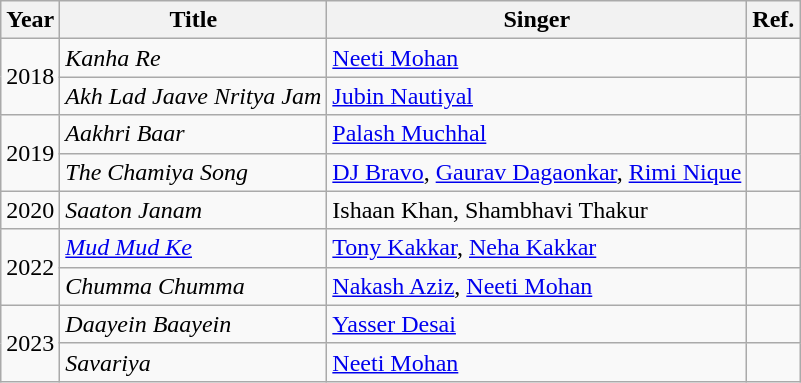<table class="wikitable">
<tr>
<th>Year</th>
<th>Title</th>
<th>Singer</th>
<th>Ref.</th>
</tr>
<tr>
<td rowspan="2">2018</td>
<td><em>Kanha Re</em></td>
<td><a href='#'>Neeti Mohan</a></td>
<td></td>
</tr>
<tr ->
<td><em>Akh Lad Jaave Nritya Jam</em></td>
<td><a href='#'>Jubin Nautiyal</a></td>
<td></td>
</tr>
<tr>
<td rowspan="2">2019</td>
<td><em>Aakhri Baar</em></td>
<td><a href='#'>Palash Muchhal</a></td>
<td></td>
</tr>
<tr>
<td><em>The Chamiya Song</em></td>
<td><a href='#'>DJ Bravo</a>, <a href='#'>Gaurav Dagaonkar</a>, <a href='#'>Rimi Nique</a></td>
<td></td>
</tr>
<tr>
<td>2020</td>
<td><em>Saaton Janam</em></td>
<td>Ishaan Khan, Shambhavi Thakur</td>
<td></td>
</tr>
<tr>
<td rowspan="2">2022</td>
<td><em><a href='#'>Mud Mud Ke</a></em></td>
<td><a href='#'>Tony Kakkar</a>, <a href='#'>Neha Kakkar</a></td>
<td></td>
</tr>
<tr>
<td><em>Chumma Chumma</em></td>
<td><a href='#'>Nakash Aziz</a>, <a href='#'>Neeti Mohan</a></td>
<td></td>
</tr>
<tr>
<td rowspan="2">2023</td>
<td><em>Daayein Baayein</em></td>
<td><a href='#'>Yasser Desai</a></td>
<td></td>
</tr>
<tr>
<td><em>Savariya</em></td>
<td><a href='#'>Neeti Mohan</a></td>
<td></td>
</tr>
</table>
